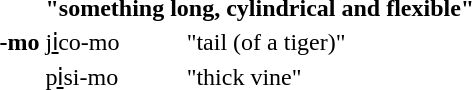<table>
<tr>
<th rowspan="5">-mo</th>
<th colspan="4">"something long, cylindrical and flexible"</th>
</tr>
<tr>
<td>ji̱co-mo</td>
<td colspan="3">"tail (of a tiger)"</td>
</tr>
<tr>
<td>pi̱si-mo</td>
<td colspan="3">"thick vine"</td>
</tr>
</table>
